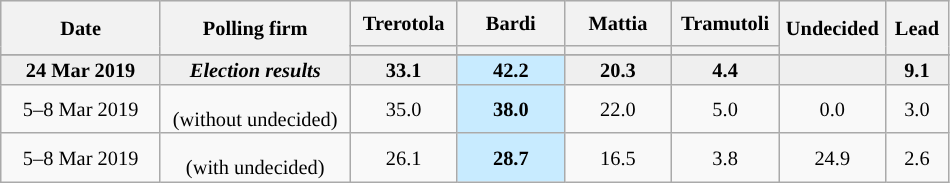<table class=wikitable style="text-align:center;font-size:85%;line-height:13px">
<tr style="height:30px; background-color:#E9E9E9">
<th style="width:100px;" rowspan="2">Date</th>
<th style="width:120px;" rowspan="2">Polling firm</th>
<th style="width:65px;">Trerotola</th>
<th style="width:65px;">Bardi</th>
<th style="width:65px;">Mattia</th>
<th style="width:65px;">Tramutoli</th>
<th style="width:65px;" rowspan="2">Undecided</th>
<th style="width:35px;" rowspan="2">Lead</th>
</tr>
<tr>
<th style="background:"></th>
<th style="background:"></th>
<th style="background:"></th>
<th style="background:"></th>
</tr>
<tr>
</tr>
<tr style="background:#EFEFEF; font-weight:bold;">
<td>24 Mar 2019</td>
<td><em>Election results</em></td>
<td>33.1</td>
<td style="background:#C8EBFF"><strong>42.2</strong></td>
<td>20.3</td>
<td>4.4</td>
<td></td>
<td style="background:">9.1</td>
</tr>
<tr>
<td>5–8 Mar 2019</td>
<td><br>(without undecided)</td>
<td>35.0</td>
<td style="background:#C8EBFF"><strong>38.0</strong></td>
<td>22.0</td>
<td>5.0</td>
<td>0.0</td>
<td style="background:">3.0</td>
</tr>
<tr>
<td>5–8 Mar 2019</td>
<td><br>(with undecided)</td>
<td>26.1</td>
<td style="background:#C8EBFF"><strong>28.7</strong></td>
<td>16.5</td>
<td>3.8</td>
<td>24.9</td>
<td style="background:">2.6</td>
</tr>
</table>
